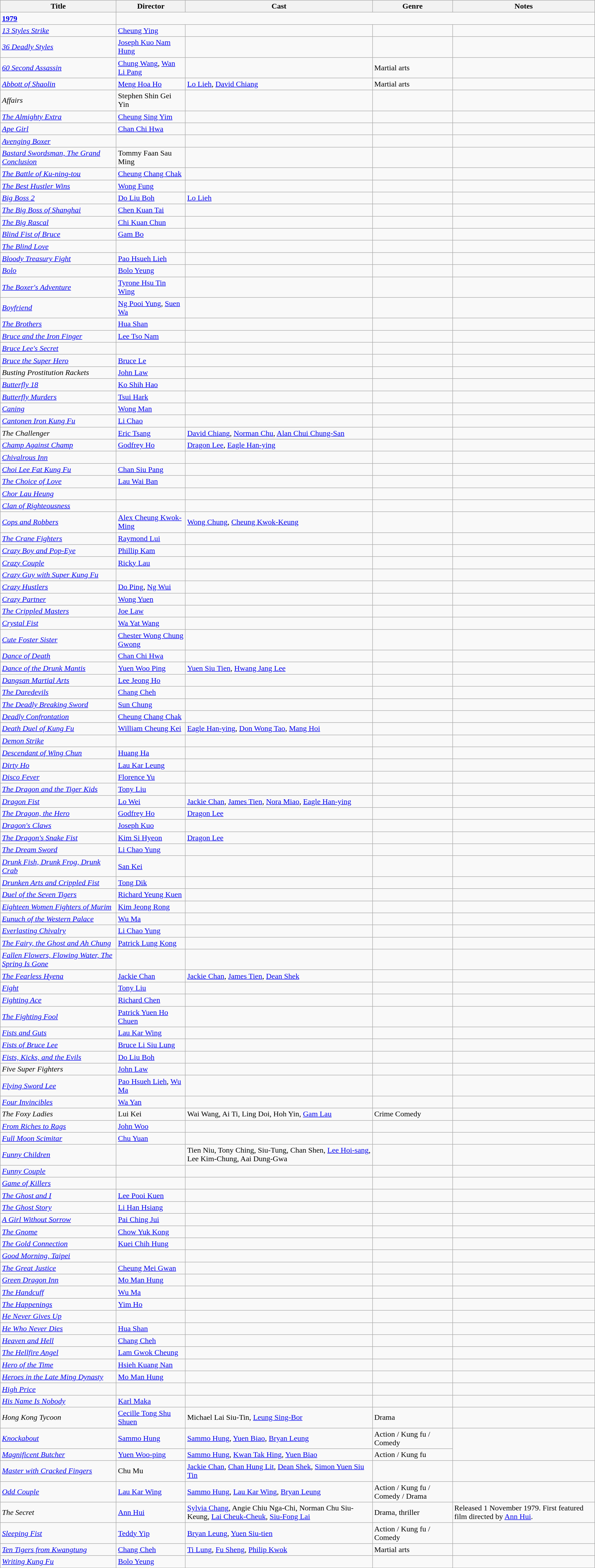<table class="wikitable sortable">
<tr>
<th>Title</th>
<th>Director</th>
<th>Cast</th>
<th>Genre</th>
<th>Notes</th>
</tr>
<tr>
<td><strong><a href='#'>1979</a></strong></td>
</tr>
<tr>
<td><em><a href='#'>13 Styles Strike</a></em></td>
<td><a href='#'>Cheung Ying</a></td>
<td></td>
<td></td>
<td></td>
</tr>
<tr>
<td><em><a href='#'>36 Deadly Styles</a></em></td>
<td><a href='#'>Joseph Kuo Nam Hung</a></td>
<td></td>
<td></td>
<td></td>
</tr>
<tr>
<td><em><a href='#'>60 Second Assassin</a></em></td>
<td><a href='#'>Chung Wang</a>, <a href='#'>Wan Li Pang</a></td>
<td></td>
<td>Martial arts</td>
<td></td>
</tr>
<tr>
<td><em><a href='#'>Abbott of Shaolin</a></em></td>
<td><a href='#'>Meng Hoa Ho</a></td>
<td><a href='#'>Lo Lieh</a>, <a href='#'>David Chiang</a></td>
<td>Martial arts</td>
<td></td>
</tr>
<tr>
<td><em>Affairs</em></td>
<td>Stephen Shin Gei Yin</td>
<td></td>
<td></td>
<td></td>
</tr>
<tr>
<td><em><a href='#'>The Almighty Extra</a></em></td>
<td><a href='#'>Cheung Sing Yim</a></td>
<td></td>
<td></td>
<td></td>
</tr>
<tr>
<td><em><a href='#'>Ape Girl</a></em></td>
<td><a href='#'>Chan Chi Hwa</a></td>
<td></td>
<td></td>
<td></td>
</tr>
<tr>
<td><em><a href='#'>Avenging Boxer</a></em></td>
<td></td>
<td></td>
<td></td>
<td></td>
</tr>
<tr>
<td><em><a href='#'>Bastard Swordsman, The Grand Conclusion</a></em></td>
<td>Tommy Faan Sau Ming</td>
<td></td>
<td></td>
<td></td>
</tr>
<tr>
<td><em><a href='#'>The Battle of Ku-ning-tou</a></em></td>
<td><a href='#'>Cheung Chang Chak</a></td>
<td></td>
<td></td>
<td></td>
</tr>
<tr>
<td><em><a href='#'>The Best Hustler Wins</a></em></td>
<td><a href='#'>Wong Fung</a></td>
<td></td>
<td></td>
<td></td>
</tr>
<tr>
<td><em><a href='#'>Big Boss 2</a></em></td>
<td><a href='#'>Do Liu Boh</a></td>
<td><a href='#'>Lo Lieh</a></td>
<td></td>
<td></td>
</tr>
<tr>
<td><em><a href='#'>The Big Boss of Shanghai</a></em></td>
<td><a href='#'>Chen Kuan Tai</a></td>
<td></td>
<td></td>
<td></td>
</tr>
<tr>
<td><em><a href='#'>The Big Rascal</a></em></td>
<td><a href='#'>Chi Kuan Chun</a></td>
<td></td>
<td></td>
<td></td>
</tr>
<tr>
<td><em><a href='#'>Blind Fist of Bruce</a></em></td>
<td><a href='#'>Gam Bo</a></td>
<td></td>
<td></td>
<td></td>
</tr>
<tr>
<td><em><a href='#'>The Blind Love</a></em></td>
<td></td>
<td></td>
<td></td>
<td></td>
</tr>
<tr>
<td><em><a href='#'>Bloody Treasury Fight</a></em></td>
<td><a href='#'>Pao Hsueh Lieh</a></td>
<td></td>
<td></td>
<td></td>
</tr>
<tr>
<td><em><a href='#'>Bolo</a></em></td>
<td><a href='#'>Bolo Yeung</a></td>
<td></td>
<td></td>
<td></td>
</tr>
<tr>
<td><em><a href='#'>The Boxer's Adventure</a></em></td>
<td><a href='#'>Tyrone Hsu Tin Wing</a></td>
<td></td>
<td></td>
<td></td>
</tr>
<tr>
<td><em><a href='#'>Boyfriend</a></em></td>
<td><a href='#'>Ng Pooi Yung</a>, <a href='#'>Suen Wa</a></td>
<td></td>
<td></td>
<td></td>
</tr>
<tr>
<td><em><a href='#'>The Brothers</a></em></td>
<td><a href='#'>Hua Shan</a></td>
<td></td>
<td></td>
<td></td>
</tr>
<tr>
<td><em><a href='#'>Bruce and the Iron Finger</a></em></td>
<td><a href='#'>Lee Tso Nam</a></td>
<td></td>
<td></td>
<td></td>
</tr>
<tr>
<td><em><a href='#'>Bruce Lee's Secret</a></em></td>
<td></td>
<td></td>
<td></td>
<td></td>
</tr>
<tr>
<td><em><a href='#'>Bruce the Super Hero</a></em></td>
<td><a href='#'>Bruce Le</a></td>
<td></td>
<td></td>
<td></td>
</tr>
<tr>
<td><em>Busting Prostitution Rackets</em></td>
<td><a href='#'>John Law</a></td>
<td></td>
<td></td>
<td></td>
</tr>
<tr>
<td><em><a href='#'>Butterfly 18</a></em></td>
<td><a href='#'>Ko Shih Hao</a></td>
<td></td>
<td></td>
<td></td>
</tr>
<tr>
<td><em><a href='#'>Butterfly Murders</a></em></td>
<td><a href='#'>Tsui Hark</a></td>
<td></td>
<td></td>
<td></td>
</tr>
<tr>
<td><em><a href='#'>Caning</a></em></td>
<td><a href='#'>Wong Man</a></td>
<td></td>
<td></td>
<td></td>
</tr>
<tr>
<td><em><a href='#'>Cantonen Iron Kung Fu</a></em></td>
<td><a href='#'>Li Chao</a></td>
<td></td>
<td></td>
<td></td>
</tr>
<tr>
<td><em>The Challenger</em></td>
<td><a href='#'>Eric Tsang</a></td>
<td><a href='#'>David Chiang</a>, <a href='#'>Norman Chu</a>, <a href='#'>Alan Chui Chung-San</a></td>
<td></td>
<td></td>
</tr>
<tr>
<td><em><a href='#'>Champ Against Champ</a></em></td>
<td><a href='#'>Godfrey Ho</a></td>
<td><a href='#'>Dragon Lee</a>, <a href='#'>Eagle Han-ying</a></td>
<td></td>
<td></td>
</tr>
<tr>
<td><em><a href='#'>Chivalrous Inn</a></em></td>
<td></td>
<td></td>
<td></td>
<td></td>
</tr>
<tr>
<td><em><a href='#'>Choi Lee Fat Kung Fu</a></em></td>
<td><a href='#'>Chan Siu Pang</a></td>
<td></td>
<td></td>
<td></td>
</tr>
<tr>
<td><em><a href='#'>The Choice of Love</a></em></td>
<td><a href='#'>Lau Wai Ban</a></td>
<td></td>
<td></td>
<td></td>
</tr>
<tr>
<td><em><a href='#'>Chor Lau Heung</a></em></td>
<td></td>
<td></td>
<td></td>
<td></td>
</tr>
<tr>
<td><em><a href='#'>Clan of Righteousness</a></em></td>
<td></td>
<td></td>
<td></td>
<td></td>
</tr>
<tr>
<td><em><a href='#'>Cops and Robbers</a></em></td>
<td><a href='#'>Alex Cheung Kwok-Ming</a></td>
<td><a href='#'>Wong Chung</a>, <a href='#'>Cheung Kwok-Keung</a></td>
<td></td>
<td></td>
</tr>
<tr>
<td><em><a href='#'>The Crane Fighters</a></em></td>
<td><a href='#'>Raymond Lui</a></td>
<td></td>
<td></td>
<td></td>
</tr>
<tr>
<td><em><a href='#'>Crazy Boy and Pop-Eye</a></em></td>
<td><a href='#'>Phillip Kam</a></td>
<td></td>
<td></td>
<td></td>
</tr>
<tr>
<td><em><a href='#'>Crazy Couple</a></em></td>
<td><a href='#'>Ricky Lau</a></td>
<td></td>
<td></td>
<td></td>
</tr>
<tr>
<td><em><a href='#'>Crazy Guy with Super Kung Fu</a></em></td>
<td></td>
<td></td>
<td></td>
<td></td>
</tr>
<tr>
<td><em><a href='#'>Crazy Hustlers</a></em></td>
<td><a href='#'>Do Ping</a>, <a href='#'>Ng Wui</a></td>
<td></td>
<td></td>
<td></td>
</tr>
<tr>
<td><em><a href='#'>Crazy Partner</a></em></td>
<td><a href='#'>Wong Yuen</a></td>
<td></td>
<td></td>
<td></td>
</tr>
<tr>
<td><em><a href='#'>The Crippled Masters</a></em></td>
<td><a href='#'>Joe Law</a></td>
<td></td>
<td></td>
<td></td>
</tr>
<tr>
<td><em><a href='#'>Crystal Fist</a></em></td>
<td><a href='#'>Wa Yat Wang</a></td>
<td></td>
<td></td>
<td></td>
</tr>
<tr>
<td><em><a href='#'>Cute Foster Sister</a></em></td>
<td><a href='#'>Chester Wong Chung Gwong</a></td>
<td></td>
<td></td>
<td></td>
</tr>
<tr>
<td><em><a href='#'>Dance of Death</a></em></td>
<td><a href='#'>Chan Chi Hwa</a></td>
<td></td>
<td></td>
<td></td>
</tr>
<tr>
<td><em><a href='#'>Dance of the Drunk Mantis</a></em></td>
<td><a href='#'>Yuen Woo Ping</a></td>
<td><a href='#'>Yuen Siu Tien</a>, <a href='#'>Hwang Jang Lee</a></td>
<td></td>
<td></td>
</tr>
<tr>
<td><em><a href='#'>Dangsan Martial Arts</a></em></td>
<td><a href='#'>Lee Jeong Ho</a></td>
<td></td>
<td></td>
<td></td>
</tr>
<tr>
<td><em><a href='#'>The Daredevils</a></em></td>
<td><a href='#'>Chang Cheh</a></td>
<td></td>
<td></td>
<td></td>
</tr>
<tr>
<td><em><a href='#'>The Deadly Breaking Sword</a></em></td>
<td><a href='#'>Sun Chung</a></td>
<td></td>
<td></td>
<td></td>
</tr>
<tr>
<td><em><a href='#'>Deadly Confrontation</a></em></td>
<td><a href='#'>Cheung Chang Chak</a></td>
<td></td>
<td></td>
<td></td>
</tr>
<tr>
<td><em><a href='#'>Death Duel of Kung Fu</a></em></td>
<td><a href='#'>William Cheung Kei</a></td>
<td><a href='#'>Eagle Han-ying</a>, <a href='#'>Don Wong Tao</a>, <a href='#'>Mang Hoi</a></td>
<td></td>
<td></td>
</tr>
<tr>
<td><em><a href='#'>Demon Strike</a></em></td>
<td></td>
<td></td>
<td></td>
<td></td>
</tr>
<tr>
<td><em><a href='#'>Descendant of Wing Chun</a></em></td>
<td><a href='#'>Huang Ha</a></td>
<td></td>
<td></td>
<td></td>
</tr>
<tr>
<td><em><a href='#'>Dirty Ho</a></em></td>
<td><a href='#'>Lau Kar Leung</a></td>
<td></td>
<td></td>
<td></td>
</tr>
<tr>
<td><em><a href='#'>Disco Fever</a></em></td>
<td><a href='#'>Florence Yu</a></td>
<td></td>
<td></td>
<td></td>
</tr>
<tr>
<td><em><a href='#'>The Dragon and the Tiger Kids</a></em></td>
<td><a href='#'>Tony Liu</a></td>
<td></td>
<td></td>
<td></td>
</tr>
<tr>
<td><em><a href='#'>Dragon Fist</a></em></td>
<td><a href='#'>Lo Wei</a></td>
<td><a href='#'>Jackie Chan</a>, <a href='#'>James Tien</a>, <a href='#'>Nora Miao</a>, <a href='#'>Eagle Han-ying</a></td>
<td></td>
<td></td>
</tr>
<tr>
<td><em><a href='#'>The Dragon, the Hero</a></em></td>
<td><a href='#'>Godfrey Ho</a></td>
<td><a href='#'>Dragon Lee</a></td>
<td></td>
<td></td>
</tr>
<tr>
<td><em><a href='#'>Dragon's Claws</a></em></td>
<td><a href='#'>Joseph Kuo</a></td>
<td></td>
<td></td>
<td></td>
</tr>
<tr>
<td><em><a href='#'>The Dragon's Snake Fist</a></em></td>
<td><a href='#'>Kim Si Hyeon</a></td>
<td><a href='#'>Dragon Lee</a></td>
<td></td>
<td></td>
</tr>
<tr>
<td><em><a href='#'>The Dream Sword</a></em></td>
<td><a href='#'>Li Chao Yung</a></td>
<td></td>
<td></td>
<td></td>
</tr>
<tr>
<td><em><a href='#'>Drunk Fish, Drunk Frog, Drunk Crab</a></em></td>
<td><a href='#'>San Kei</a></td>
<td></td>
<td></td>
<td></td>
</tr>
<tr>
<td><em><a href='#'>Drunken Arts and Crippled Fist</a></em></td>
<td><a href='#'>Tong Dik</a></td>
<td></td>
<td></td>
<td></td>
</tr>
<tr>
<td><em><a href='#'>Duel of the Seven Tigers</a></em></td>
<td><a href='#'>Richard Yeung Kuen</a></td>
<td></td>
<td></td>
<td></td>
</tr>
<tr>
<td><em><a href='#'>Eighteen Women Fighters of Murim</a></em></td>
<td><a href='#'>Kim Jeong Rong</a></td>
<td></td>
<td></td>
<td></td>
</tr>
<tr>
<td><em><a href='#'>Eunuch of the Western Palace</a></em></td>
<td><a href='#'>Wu Ma</a></td>
<td></td>
<td></td>
<td></td>
</tr>
<tr>
<td><em><a href='#'>Everlasting Chivalry</a></em></td>
<td><a href='#'>Li Chao Yung</a></td>
<td></td>
<td></td>
<td></td>
</tr>
<tr>
<td><em><a href='#'>The Fairy, the Ghost and Ah Chung</a></em></td>
<td><a href='#'>Patrick Lung Kong</a></td>
<td></td>
<td></td>
<td></td>
</tr>
<tr>
<td><em><a href='#'>Fallen Flowers, Flowing Water, The Spring Is Gone</a></em></td>
<td></td>
<td></td>
<td></td>
<td></td>
</tr>
<tr>
<td><em><a href='#'>The Fearless Hyena</a></em></td>
<td><a href='#'>Jackie Chan</a></td>
<td><a href='#'>Jackie Chan</a>, <a href='#'>James Tien</a>, <a href='#'>Dean Shek</a></td>
<td></td>
<td></td>
</tr>
<tr>
<td><em><a href='#'>Fight</a></em></td>
<td><a href='#'>Tony Liu</a></td>
<td></td>
<td></td>
<td></td>
</tr>
<tr>
<td><em><a href='#'>Fighting Ace</a></em></td>
<td><a href='#'>Richard Chen</a></td>
<td></td>
<td></td>
<td></td>
</tr>
<tr>
<td><em><a href='#'>The Fighting Fool</a></em></td>
<td><a href='#'>Patrick Yuen Ho Chuen</a></td>
<td></td>
<td></td>
<td></td>
</tr>
<tr>
<td><em><a href='#'>Fists and Guts</a></em></td>
<td><a href='#'>Lau Kar Wing</a></td>
<td></td>
<td></td>
<td></td>
</tr>
<tr>
<td><em><a href='#'>Fists of Bruce Lee</a></em></td>
<td><a href='#'>Bruce Li Siu Lung</a></td>
<td></td>
<td></td>
<td></td>
</tr>
<tr>
<td><em><a href='#'>Fists, Kicks, and the Evils</a></em></td>
<td><a href='#'>Do Liu Boh</a></td>
<td></td>
<td></td>
<td></td>
</tr>
<tr>
<td><em>Five Super Fighters</em></td>
<td><a href='#'>John Law</a></td>
<td></td>
<td></td>
<td></td>
</tr>
<tr>
<td><em><a href='#'>Flying Sword Lee</a></em></td>
<td><a href='#'>Pao Hsueh Lieh</a>, <a href='#'>Wu Ma</a></td>
<td></td>
<td></td>
<td></td>
</tr>
<tr>
<td><em><a href='#'>Four Invincibles</a></em></td>
<td><a href='#'>Wa Yan</a></td>
<td></td>
<td></td>
<td></td>
</tr>
<tr>
<td><em>The Foxy Ladies</em></td>
<td>Lui Kei</td>
<td>Wai Wang, Ai Ti, Ling Doi, Hoh Yin, <a href='#'>Gam Lau</a></td>
<td>Crime Comedy</td>
<td></td>
</tr>
<tr>
<td><em><a href='#'>From Riches to Rags</a></em></td>
<td><a href='#'>John Woo</a></td>
<td></td>
<td></td>
<td></td>
</tr>
<tr>
<td><em><a href='#'>Full Moon Scimitar</a></em></td>
<td><a href='#'>Chu Yuan</a></td>
<td></td>
<td></td>
<td></td>
</tr>
<tr>
<td><em><a href='#'>Funny Children</a></em></td>
<td></td>
<td>Tien Niu, Tony Ching, Siu-Tung, Chan Shen, <a href='#'>Lee Hoi-sang</a>, Lee Kim-Chung, Aai Dung-Gwa</td>
<td></td>
<td></td>
</tr>
<tr>
<td><em><a href='#'>Funny Couple</a></em></td>
<td></td>
<td></td>
<td></td>
<td></td>
</tr>
<tr>
<td><em><a href='#'>Game of Killers</a></em></td>
<td></td>
<td></td>
<td></td>
<td></td>
</tr>
<tr>
<td><em><a href='#'>The Ghost and I</a></em></td>
<td><a href='#'>Lee Pooi Kuen</a></td>
<td></td>
<td></td>
<td></td>
</tr>
<tr>
<td><em><a href='#'>The Ghost Story</a></em></td>
<td><a href='#'>Li Han Hsiang</a></td>
<td></td>
<td></td>
<td></td>
</tr>
<tr>
<td><em><a href='#'>A Girl Without Sorrow</a></em></td>
<td><a href='#'>Pai Ching Jui</a></td>
<td></td>
<td></td>
<td></td>
</tr>
<tr>
<td><em><a href='#'>The Gnome</a></em></td>
<td><a href='#'>Chow Yuk Kong</a></td>
<td></td>
<td></td>
<td></td>
</tr>
<tr>
<td><em><a href='#'>The Gold Connection</a></em></td>
<td><a href='#'>Kuei Chih Hung</a></td>
<td></td>
<td></td>
<td></td>
</tr>
<tr>
<td><em><a href='#'>Good Morning, Taipei</a></em></td>
<td></td>
<td></td>
<td></td>
<td></td>
</tr>
<tr>
<td><em><a href='#'>The Great Justice</a></em></td>
<td><a href='#'>Cheung Mei Gwan</a></td>
<td></td>
<td></td>
<td></td>
</tr>
<tr>
<td><em><a href='#'>Green Dragon Inn</a></em></td>
<td><a href='#'>Mo Man Hung</a></td>
<td></td>
<td></td>
<td></td>
</tr>
<tr>
<td><em><a href='#'>The Handcuff</a></em></td>
<td><a href='#'>Wu Ma</a></td>
<td></td>
<td></td>
<td></td>
</tr>
<tr>
<td><em><a href='#'>The Happenings</a></em></td>
<td><a href='#'>Yim Ho</a></td>
<td></td>
<td></td>
<td></td>
</tr>
<tr>
<td><em><a href='#'>He Never Gives Up</a></em></td>
<td></td>
<td></td>
<td></td>
<td></td>
</tr>
<tr>
<td><em><a href='#'>He Who Never Dies</a></em></td>
<td><a href='#'>Hua Shan</a></td>
<td></td>
<td></td>
<td></td>
</tr>
<tr>
<td><em><a href='#'>Heaven and Hell</a></em></td>
<td><a href='#'>Chang Cheh</a></td>
<td></td>
<td></td>
<td></td>
</tr>
<tr>
<td><em><a href='#'>The Hellfire Angel</a></em></td>
<td><a href='#'>Lam Gwok Cheung</a></td>
<td></td>
<td></td>
<td></td>
</tr>
<tr>
<td><em><a href='#'>Hero of the Time</a></em></td>
<td><a href='#'>Hsieh Kuang Nan</a></td>
<td></td>
<td></td>
<td></td>
</tr>
<tr>
<td><em><a href='#'>Heroes in the Late Ming Dynasty</a></em></td>
<td><a href='#'>Mo Man Hung</a></td>
<td></td>
<td></td>
<td></td>
</tr>
<tr>
<td><em><a href='#'>High Price</a></em></td>
<td></td>
<td></td>
<td></td>
<td></td>
</tr>
<tr>
<td><em><a href='#'>His Name Is Nobody</a></em></td>
<td><a href='#'>Karl Maka</a></td>
<td></td>
<td></td>
<td></td>
</tr>
<tr>
<td><em>Hong Kong Tycoon</em></td>
<td><a href='#'>Cecille Tong Shu Shuen</a></td>
<td>Michael Lai Siu-Tin, <a href='#'>Leung Sing-Bor</a></td>
<td>Drama</td>
<td></td>
</tr>
<tr>
<td><em><a href='#'>Knockabout</a></em></td>
<td><a href='#'>Sammo Hung</a></td>
<td><a href='#'>Sammo Hung</a>, <a href='#'>Yuen Biao</a>, <a href='#'>Bryan Leung</a></td>
<td>Action / Kung fu / Comedy</td>
</tr>
<tr>
<td><em><a href='#'>Magnificent Butcher</a></em></td>
<td><a href='#'>Yuen Woo-ping</a></td>
<td><a href='#'>Sammo Hung</a>, <a href='#'>Kwan Tak Hing</a>, <a href='#'>Yuen Biao</a></td>
<td>Action / Kung fu</td>
</tr>
<tr>
<td><em><a href='#'>Master with Cracked Fingers</a></em></td>
<td>Chu Mu</td>
<td><a href='#'>Jackie Chan</a>, <a href='#'>Chan Hung Lit</a>, <a href='#'>Dean Shek</a>, <a href='#'>Simon Yuen Siu Tin</a></td>
<td></td>
<td></td>
</tr>
<tr>
<td><em><a href='#'>Odd Couple</a></em></td>
<td><a href='#'>Lau Kar Wing</a></td>
<td><a href='#'>Sammo Hung</a>, <a href='#'>Lau Kar Wing</a>, <a href='#'>Bryan Leung</a></td>
<td>Action / Kung fu / Comedy / Drama</td>
<td></td>
</tr>
<tr>
<td><em>The Secret</em></td>
<td><a href='#'>Ann Hui</a></td>
<td><a href='#'>Sylvia Chang</a>, Angie Chiu Nga-Chi, Norman Chu Siu-Keung, <a href='#'>Lai Cheuk-Cheuk</a>, <a href='#'>Siu-Fong Lai</a></td>
<td>Drama, thriller</td>
<td>Released 1 November 1979. First featured film directed by <a href='#'>Ann Hui</a>.<br></td>
</tr>
<tr>
<td><em><a href='#'>Sleeping Fist</a></em></td>
<td><a href='#'>Teddy Yip</a></td>
<td><a href='#'>Bryan Leung</a>, <a href='#'>Yuen Siu-tien</a></td>
<td>Action / Kung fu / Comedy</td>
<td></td>
</tr>
<tr>
<td><em><a href='#'>Ten Tigers from Kwangtung</a></em></td>
<td><a href='#'>Chang Cheh</a></td>
<td><a href='#'>Ti Lung</a>, <a href='#'>Fu Sheng</a>, <a href='#'>Philip Kwok</a></td>
<td>Martial arts</td>
<td></td>
</tr>
<tr>
<td><em><a href='#'>Writing Kung Fu</a></em></td>
<td><a href='#'>Bolo Yeung</a></td>
<td></td>
<td></td>
<td></td>
</tr>
</table>
